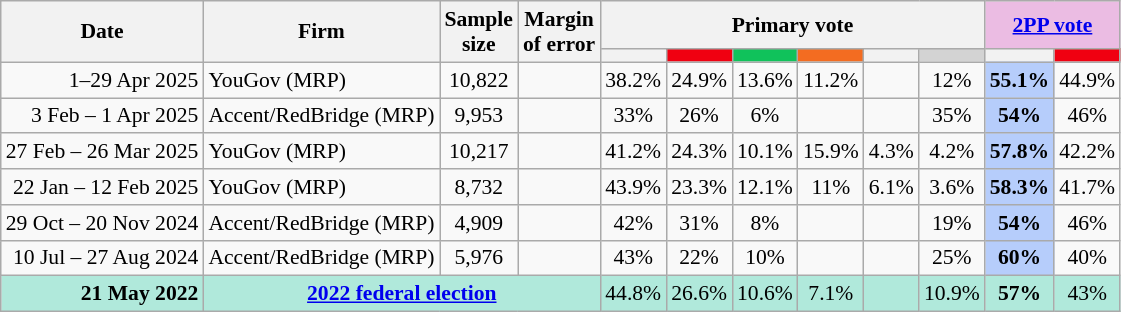<table class="nowrap wikitable tpl-blanktable" style=text-align:center;font-size:90%>
<tr>
<th rowspan=2>Date</th>
<th rowspan=2>Firm</th>
<th rowspan=2>Sample<br>size</th>
<th rowspan=2>Margin<br>of error</th>
<th colspan=6>Primary vote</th>
<th colspan=2 class=unsortable style=background:#ebbce3><a href='#'>2PP vote</a></th>
</tr>
<tr>
<th class="unsortable" style=background:></th>
<th class="unsortable" style="background:#F00011"></th>
<th class=unsortable style=background:#10C25B></th>
<th class=unsortable style=background:#f36c21></th>
<th class=unsortable style=background:></th>
<th class=unsortable style=background:lightgray></th>
<th class="unsortable" style=background:></th>
<th class="unsortable" style="background:#F00011"></th>
</tr>
<tr>
<td align=right>1–29 Apr 2025</td>
<td align=left>YouGov (MRP)</td>
<td>10,822</td>
<td></td>
<td>38.2%</td>
<td>24.9%</td>
<td>13.6%</td>
<td>11.2%</td>
<td></td>
<td>12%</td>
<th style="background:#B6CDFB">55.1%</th>
<td>44.9%</td>
</tr>
<tr>
<td align=right>3 Feb – 1 Apr 2025</td>
<td align=left>Accent/RedBridge (MRP)</td>
<td>9,953</td>
<td></td>
<td>33%</td>
<td>26%</td>
<td>6%</td>
<td></td>
<td></td>
<td>35%</td>
<th style="background:#B6CDFB">54%</th>
<td>46%</td>
</tr>
<tr>
<td align=right>27 Feb – 26 Mar 2025</td>
<td align=left>YouGov (MRP)</td>
<td>10,217</td>
<td></td>
<td>41.2%</td>
<td>24.3%</td>
<td>10.1%</td>
<td>15.9%</td>
<td>4.3%</td>
<td>4.2%</td>
<th style="background:#B6CDFB">57.8%</th>
<td>42.2%</td>
</tr>
<tr>
<td align=right>22 Jan – 12 Feb 2025</td>
<td align=left>YouGov (MRP)</td>
<td>8,732</td>
<td></td>
<td>43.9%</td>
<td>23.3%</td>
<td>12.1%</td>
<td>11%</td>
<td>6.1%</td>
<td>3.6%</td>
<th style="background:#B6CDFB">58.3%</th>
<td>41.7%</td>
</tr>
<tr>
<td align=right>29 Oct – 20 Nov 2024</td>
<td align=left>Accent/RedBridge (MRP)</td>
<td>4,909</td>
<td></td>
<td>42%</td>
<td>31%</td>
<td>8%</td>
<td></td>
<td></td>
<td>19%</td>
<th style="background:#B6CDFB">54%</th>
<td>46%</td>
</tr>
<tr>
<td align=right>10 Jul – 27 Aug 2024</td>
<td align=left>Accent/RedBridge (MRP)</td>
<td>5,976</td>
<td></td>
<td>43%</td>
<td>22%</td>
<td>10%</td>
<td></td>
<td></td>
<td>25%</td>
<th style="background:#B6CDFB">60%</th>
<td>40%</td>
</tr>
<tr style="background:#b0e9db">
<td style="text-align:right" data-sort-value="21-May-2022"><strong>21 May 2022</strong></td>
<td colspan="3" style="text-align:center"><strong><a href='#'>2022 federal election</a></strong></td>
<td>44.8%</td>
<td>26.6%</td>
<td>10.6%</td>
<td>7.1%</td>
<td></td>
<td>10.9%</td>
<td><strong>57%</strong></td>
<td>43%</td>
</tr>
</table>
